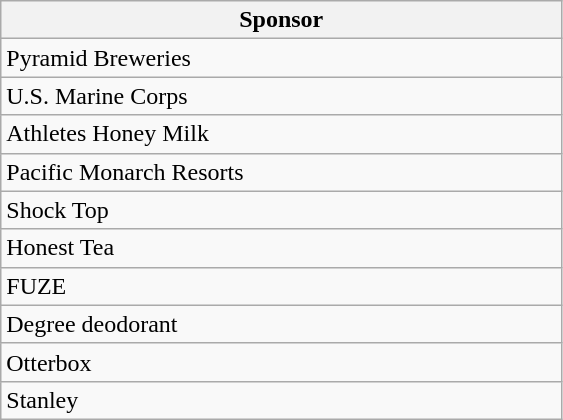<table class="wikitable collapsible" style="width: 375px">
<tr>
<th scope="col" width="375">Sponsor</th>
</tr>
<tr>
<td>Pyramid Breweries</td>
</tr>
<tr>
<td>U.S. Marine Corps</td>
</tr>
<tr>
<td>Athletes Honey Milk</td>
</tr>
<tr>
<td>Pacific Monarch Resorts</td>
</tr>
<tr>
<td>Shock Top</td>
</tr>
<tr>
<td>Honest Tea</td>
</tr>
<tr>
<td>FUZE</td>
</tr>
<tr>
<td>Degree deodorant</td>
</tr>
<tr>
<td>Otterbox</td>
</tr>
<tr>
<td>Stanley</td>
</tr>
</table>
